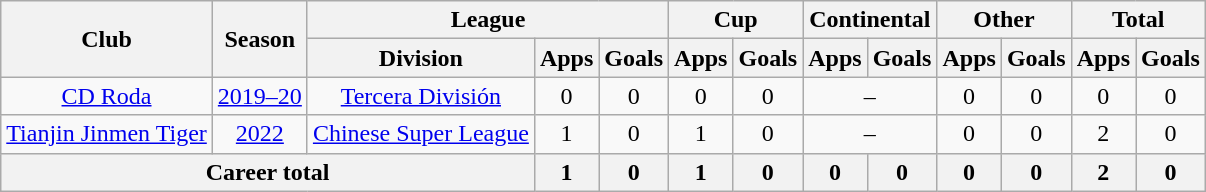<table class="wikitable" style="text-align: center">
<tr>
<th rowspan="2">Club</th>
<th rowspan="2">Season</th>
<th colspan="3">League</th>
<th colspan="2">Cup</th>
<th colspan="2">Continental</th>
<th colspan="2">Other</th>
<th colspan="2">Total</th>
</tr>
<tr>
<th>Division</th>
<th>Apps</th>
<th>Goals</th>
<th>Apps</th>
<th>Goals</th>
<th>Apps</th>
<th>Goals</th>
<th>Apps</th>
<th>Goals</th>
<th>Apps</th>
<th>Goals</th>
</tr>
<tr>
<td><a href='#'>CD Roda</a></td>
<td><a href='#'>2019–20</a></td>
<td><a href='#'>Tercera División</a></td>
<td>0</td>
<td>0</td>
<td>0</td>
<td>0</td>
<td colspan="2">–</td>
<td>0</td>
<td>0</td>
<td>0</td>
<td>0</td>
</tr>
<tr>
<td><a href='#'>Tianjin Jinmen Tiger</a></td>
<td><a href='#'>2022</a></td>
<td><a href='#'>Chinese Super League</a></td>
<td>1</td>
<td>0</td>
<td>1</td>
<td>0</td>
<td colspan="2">–</td>
<td>0</td>
<td>0</td>
<td>2</td>
<td>0</td>
</tr>
<tr>
<th colspan=3>Career total</th>
<th>1</th>
<th>0</th>
<th>1</th>
<th>0</th>
<th>0</th>
<th>0</th>
<th>0</th>
<th>0</th>
<th>2</th>
<th>0</th>
</tr>
</table>
